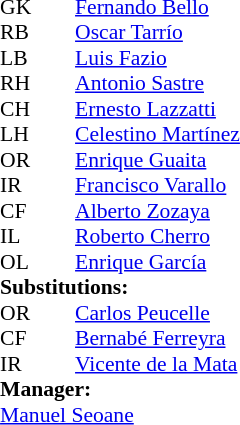<table style="font-size:90%; margin:0.2em auto;" cellspacing="0" cellpadding="0">
<tr>
<th width="25"></th>
<th width="25"></th>
</tr>
<tr>
<td>GK</td>
<td></td>
<td><a href='#'>Fernando Bello</a></td>
</tr>
<tr>
<td>RB</td>
<td></td>
<td><a href='#'>Oscar Tarrío</a></td>
</tr>
<tr>
<td>LB</td>
<td></td>
<td><a href='#'>Luis Fazio</a></td>
</tr>
<tr>
<td>RH</td>
<td></td>
<td><a href='#'>Antonio Sastre</a></td>
</tr>
<tr>
<td>CH</td>
<td></td>
<td><a href='#'>Ernesto Lazzatti</a></td>
</tr>
<tr>
<td>LH</td>
<td></td>
<td><a href='#'>Celestino Martínez</a></td>
</tr>
<tr>
<td>OR</td>
<td></td>
<td><a href='#'>Enrique Guaita</a></td>
</tr>
<tr>
<td>IR</td>
<td></td>
<td><a href='#'>Francisco Varallo</a></td>
<td></td>
<td></td>
</tr>
<tr>
<td>CF</td>
<td></td>
<td><a href='#'>Alberto Zozaya</a></td>
<td></td>
<td></td>
</tr>
<tr>
<td>IL</td>
<td></td>
<td><a href='#'>Roberto Cherro</a></td>
<td></td>
<td></td>
</tr>
<tr>
<td>OL</td>
<td></td>
<td><a href='#'>Enrique García</a></td>
</tr>
<tr>
<td colspan=3><strong>Substitutions:</strong></td>
</tr>
<tr>
<td>OR</td>
<td></td>
<td><a href='#'>Carlos Peucelle</a></td>
<td></td>
<td></td>
</tr>
<tr>
<td>CF</td>
<td></td>
<td><a href='#'>Bernabé Ferreyra</a></td>
<td></td>
<td></td>
</tr>
<tr>
<td>IR</td>
<td></td>
<td><a href='#'>Vicente de la Mata</a></td>
<td></td>
<td></td>
</tr>
<tr>
<td colspan=3><strong>Manager:</strong></td>
</tr>
<tr>
<td colspan=3><a href='#'>Manuel Seoane</a></td>
</tr>
</table>
